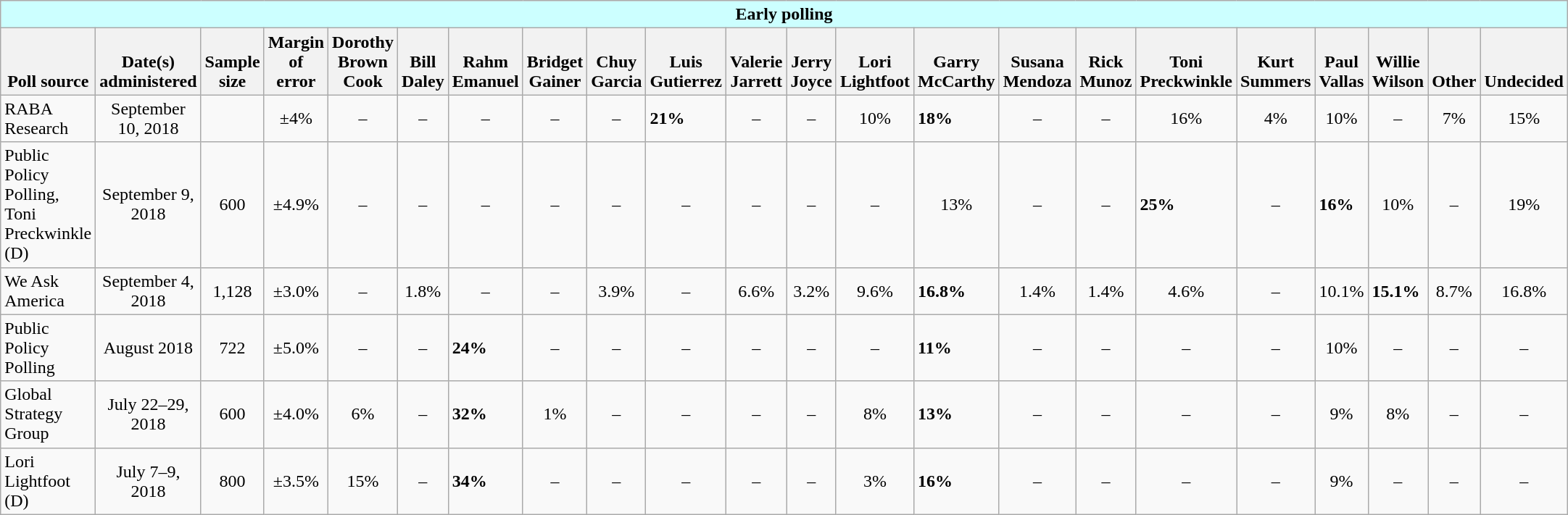<table class="wikitable collapsible collapsed" style="text-align:left; border:0; margin-top:0.2em;">
<tr>
<th colspan=22 style="background:#cff;">Early polling</th>
</tr>
<tr valign=bottom>
<th>Poll source</th>
<th>Date(s)<br>administered</th>
<th>Sample<br>size</th>
<th>Margin<br>of error</th>
<th style="width:75px;">Dorothy<br>Brown Cook</th>
<th style="width:75px;">Bill<br>Daley</th>
<th style="width:75px;">Rahm<br>Emanuel</th>
<th style="width:75px;">Bridget<br>Gainer</th>
<th style="width:75px;">Chuy<br>Garcia</th>
<th style="width:75px;">Luis<br>Gutierrez</th>
<th style="width:75px;">Valerie<br>Jarrett</th>
<th style="width:75px;">Jerry<br>Joyce</th>
<th style="width:75px;">Lori<br>Lightfoot</th>
<th style="width:75px;">Garry<br>McCarthy</th>
<th style="width:75px;">Susana<br>Mendoza</th>
<th style="width:75px;">Rick<br>Munoz</th>
<th style="width:75px;">Toni<br>Preckwinkle</th>
<th style="width:75px;">Kurt<br>Summers</th>
<th style="width:75px;">Paul<br>Vallas</th>
<th style="width:75px;">Willie<br>Wilson</th>
<th style="width:75px;">Other</th>
<th style="width:75px;">Undecided</th>
</tr>
<tr>
<td>RABA Research</td>
<td align=center>September 10, 2018</td>
<td align=center></td>
<td align=center>±4%</td>
<td align=center>–</td>
<td align=center>–</td>
<td align=center>–</td>
<td align=center>–</td>
<td align=center>–</td>
<td><strong> 21%</strong></td>
<td align=center>–</td>
<td align=center>–</td>
<td align=center>10%</td>
<td><strong>18%</strong></td>
<td align=center>–</td>
<td align=center>–</td>
<td align=center>16%</td>
<td align=center>4%</td>
<td align=center>10%</td>
<td align=center>–</td>
<td align=center>7%</td>
<td align=center>15%</td>
</tr>
<tr>
<td>Public Policy Polling, Toni Preckwinkle (D)</td>
<td align=center>September 9, 2018</td>
<td align=center>600</td>
<td align=center>±4.9%</td>
<td align=center>–</td>
<td align=center>–</td>
<td align=center>–</td>
<td align=center>–</td>
<td align=center>–</td>
<td align=center>–</td>
<td align=center>–</td>
<td align=center>–</td>
<td align=center>–</td>
<td align=center>13%</td>
<td align=center>–</td>
<td align=center>–</td>
<td><strong>25%</strong></td>
<td align=center>–</td>
<td><strong>16%</strong></td>
<td align=center>10%</td>
<td align=center>–</td>
<td align=center>19%</td>
</tr>
<tr>
<td>We Ask America</td>
<td align=center>September 4, 2018</td>
<td align=center>1,128</td>
<td align=center>±3.0%</td>
<td align=center>–</td>
<td align=center>1.8%</td>
<td align=center>–</td>
<td align=center>–</td>
<td align=center>3.9%</td>
<td align=center>–</td>
<td align=center>6.6%</td>
<td align=center>3.2%</td>
<td align=center>9.6%</td>
<td><strong>16.8%</strong></td>
<td align=center>1.4%</td>
<td align=center>1.4%</td>
<td align=center>4.6%</td>
<td align=center>–</td>
<td align=center>10.1%</td>
<td><strong>15.1%</strong></td>
<td align=center>8.7%</td>
<td align=center>16.8%</td>
</tr>
<tr>
<td>Public Policy Polling</td>
<td align=center>August 2018</td>
<td align=center>722</td>
<td align=center>±5.0%</td>
<td align=center>–</td>
<td align=center>–</td>
<td><strong>24%</strong></td>
<td align=center>–</td>
<td align=center>–</td>
<td align=center>–</td>
<td align=center>–</td>
<td align=center>–</td>
<td align=center>–</td>
<td><strong>11%</strong></td>
<td align=center>–</td>
<td align=center>–</td>
<td align=center>–</td>
<td align=center>–</td>
<td align=center>10%</td>
<td align=center>–</td>
<td align=center>–</td>
<td align=center>–</td>
</tr>
<tr>
<td>Global Strategy Group</td>
<td align=center>July 22–29, 2018</td>
<td align=center>600</td>
<td align=center>±4.0%</td>
<td align=center>6%</td>
<td align=center>–</td>
<td><strong>32%</strong></td>
<td align=center>1%</td>
<td align=center>–</td>
<td align=center>–</td>
<td align=center>–</td>
<td align=center>–</td>
<td align=center>8%</td>
<td><strong>13%</strong></td>
<td align=center>–</td>
<td align=center>–</td>
<td align=center>–</td>
<td align=center>–</td>
<td align=center>9%</td>
<td align=center>8%</td>
<td align=center>–</td>
<td align=center>–</td>
</tr>
<tr>
<td>Lori Lightfoot (D)</td>
<td align=center>July 7–9, 2018</td>
<td align=center>800</td>
<td align=center>±3.5%</td>
<td align=center>15%</td>
<td align=center>–</td>
<td><strong>34%</strong></td>
<td align=center>–</td>
<td align=center>–</td>
<td align=center>–</td>
<td align=center>–</td>
<td align=center>–</td>
<td align=center>3%</td>
<td><strong>16%</strong></td>
<td align=center>–</td>
<td align=center>–</td>
<td align=center>–</td>
<td align=center>–</td>
<td align=center>9%</td>
<td align=center>–</td>
<td align=center>–</td>
<td align=center>–</td>
</tr>
</table>
